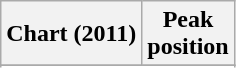<table class="wikitable sortable">
<tr>
<th scope="col">Chart (2011)</th>
<th scope="col">Peak<br>position</th>
</tr>
<tr>
</tr>
<tr>
</tr>
<tr>
</tr>
<tr>
</tr>
<tr>
</tr>
</table>
